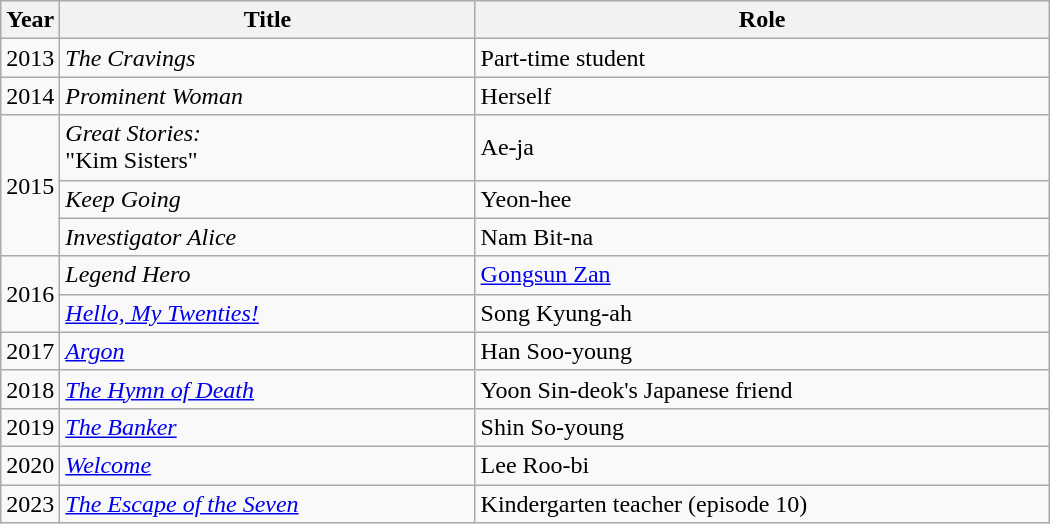<table class="wikitable"  style="width:700px">
<tr>
<th width=10>Year</th>
<th>Title</th>
<th>Role</th>
</tr>
<tr>
<td>2013</td>
<td><em>The Cravings</em></td>
<td>Part-time student</td>
</tr>
<tr>
<td>2014</td>
<td><em>Prominent Woman</em></td>
<td>Herself</td>
</tr>
<tr>
<td rowspan=3>2015</td>
<td><em>Great Stories:</em><br>"Kim Sisters"</td>
<td>Ae-ja</td>
</tr>
<tr>
<td><em>Keep Going</em></td>
<td>Yeon-hee</td>
</tr>
<tr>
<td><em>Investigator Alice</em></td>
<td>Nam Bit-na</td>
</tr>
<tr>
<td rowspan=2>2016</td>
<td><em>Legend Hero</em></td>
<td><a href='#'>Gongsun Zan</a></td>
</tr>
<tr>
<td><em><a href='#'>Hello, My Twenties!</a></em></td>
<td>Song Kyung-ah</td>
</tr>
<tr>
<td>2017</td>
<td><em><a href='#'>Argon</a></em></td>
<td>Han Soo-young</td>
</tr>
<tr>
<td>2018</td>
<td><em><a href='#'>The Hymn of Death</a></em></td>
<td>Yoon Sin-deok's Japanese friend</td>
</tr>
<tr>
<td>2019</td>
<td><em><a href='#'>The Banker</a></em></td>
<td>Shin So-young</td>
</tr>
<tr>
<td>2020</td>
<td><em><a href='#'>Welcome</a></em></td>
<td>Lee Roo-bi</td>
</tr>
<tr>
<td>2023</td>
<td><em><a href='#'>The Escape of the Seven</a></em></td>
<td>Kindergarten teacher (episode 10)</td>
</tr>
</table>
